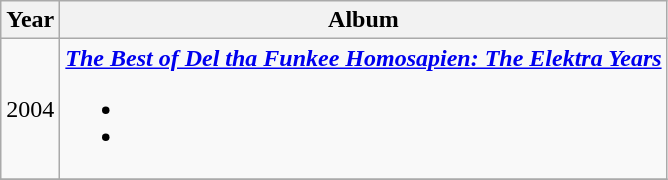<table class="wikitable" style="text-align:center;">
<tr>
<th>Year</th>
<th>Album</th>
</tr>
<tr>
<td>2004</td>
<td align="left"><strong><em><a href='#'>The Best of Del tha Funkee Homosapien: The Elektra Years</a></em></strong><br><ul><li></li><li></li></ul></td>
</tr>
<tr>
</tr>
</table>
